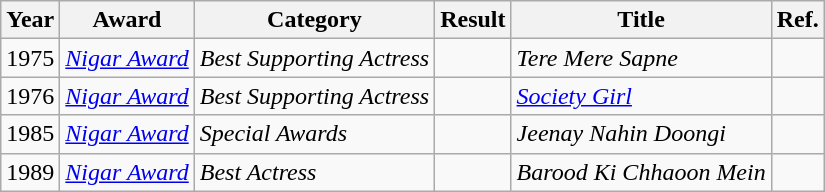<table class="wikitable">
<tr>
<th>Year</th>
<th>Award</th>
<th>Category</th>
<th>Result</th>
<th>Title</th>
<th>Ref.</th>
</tr>
<tr>
<td>1975</td>
<td><em><a href='#'>Nigar Award</a></em></td>
<td><em>Best Supporting Actress</em></td>
<td></td>
<td><em>Tere Mere Sapne</em></td>
<td></td>
</tr>
<tr>
<td>1976</td>
<td><em><a href='#'>Nigar Award</a></em></td>
<td><em>Best Supporting Actress</em></td>
<td></td>
<td><em><a href='#'>Society Girl</a></em></td>
<td></td>
</tr>
<tr>
<td>1985</td>
<td><em><a href='#'>Nigar Award</a></em></td>
<td><em>Special Awards</em></td>
<td></td>
<td><em>Jeenay Nahin Doongi</em></td>
<td></td>
</tr>
<tr>
<td>1989</td>
<td><em><a href='#'>Nigar Award</a></em></td>
<td><em>Best Actress</em></td>
<td></td>
<td><em>Barood Ki Chhaoon Mein</em></td>
<td></td>
</tr>
</table>
